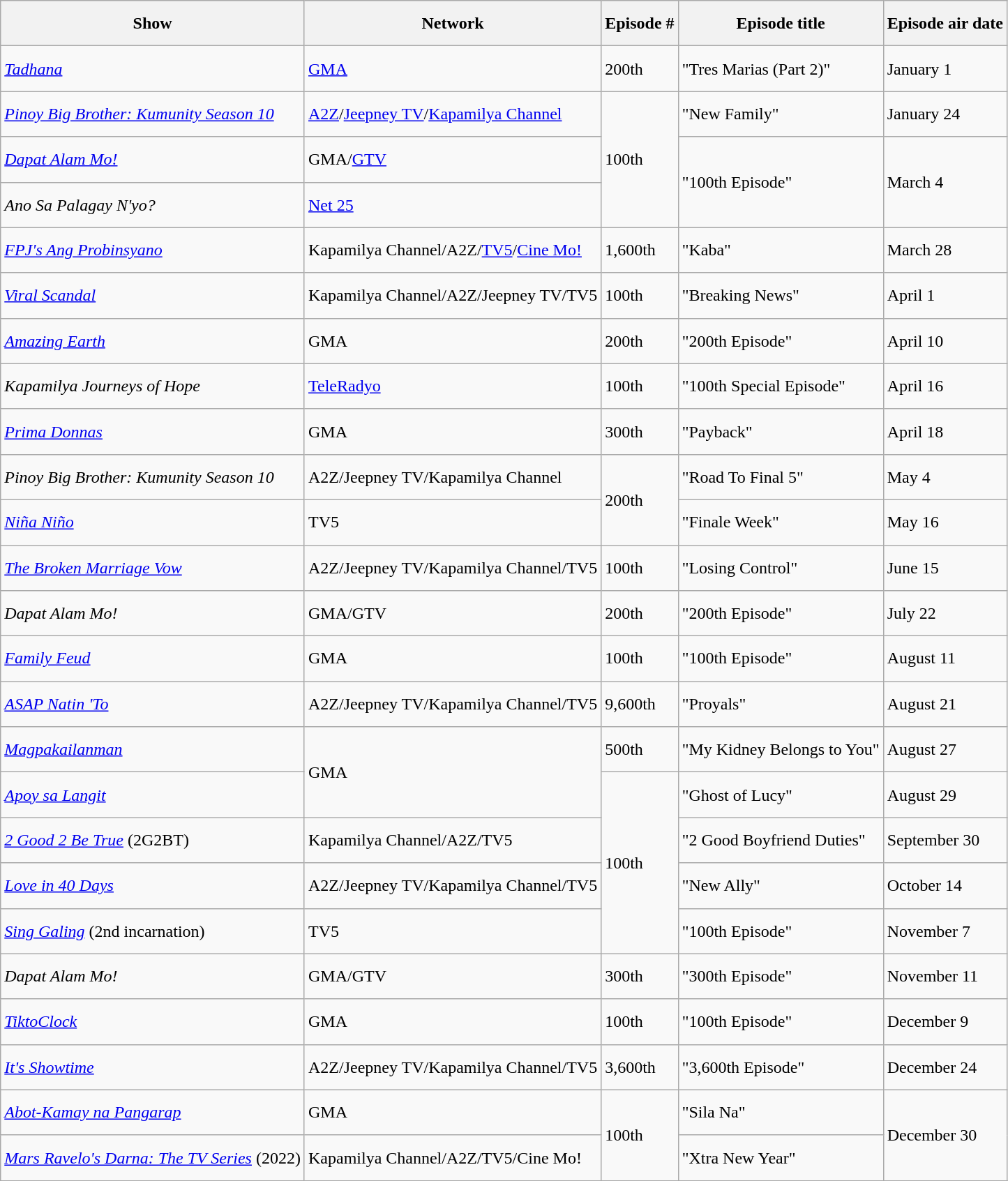<table class="wikitable" style="text-align:left; line-height:36px; width:auto;">
<tr>
<th>Show</th>
<th>Network</th>
<th>Episode #</th>
<th>Episode title </th>
<th>Episode air date </th>
</tr>
<tr>
<td><em><a href='#'>Tadhana</a></em></td>
<td><a href='#'>GMA</a></td>
<td>200th</td>
<td>"Tres Marias (Part 2)"</td>
<td>January 1</td>
</tr>
<tr>
<td><em><a href='#'>Pinoy Big Brother: Kumunity Season 10</a></em></td>
<td><a href='#'>A2Z</a>/<a href='#'>Jeepney TV</a>/<a href='#'>Kapamilya Channel</a></td>
<td rowspan="3">100th</td>
<td>"New Family"</td>
<td>January 24</td>
</tr>
<tr>
<td><em><a href='#'>Dapat Alam Mo!</a></em></td>
<td>GMA/<a href='#'>GTV</a></td>
<td rowspan="2">"100th Episode"</td>
<td rowspan="2">March 4</td>
</tr>
<tr>
<td><em>Ano Sa Palagay N'yo?</em></td>
<td><a href='#'>Net 25</a></td>
</tr>
<tr>
<td><em><a href='#'>FPJ's Ang Probinsyano</a></em></td>
<td>Kapamilya Channel/A2Z/<a href='#'>TV5</a>/<a href='#'>Cine Mo!</a></td>
<td>1,600th</td>
<td>"Kaba"</td>
<td>March 28</td>
</tr>
<tr>
<td><em><a href='#'>Viral Scandal</a></em></td>
<td>Kapamilya Channel/A2Z/Jeepney TV/TV5</td>
<td>100th</td>
<td>"Breaking News"</td>
<td>April 1</td>
</tr>
<tr>
<td><em><a href='#'>Amazing Earth</a></em></td>
<td>GMA</td>
<td>200th</td>
<td>"200th Episode"</td>
<td>April 10</td>
</tr>
<tr>
<td><em>Kapamilya Journeys of Hope</em></td>
<td><a href='#'>TeleRadyo</a></td>
<td>100th</td>
<td>"100th Special Episode"</td>
<td>April 16</td>
</tr>
<tr>
<td><em><a href='#'>Prima Donnas</a></em></td>
<td>GMA</td>
<td>300th</td>
<td>"Payback"</td>
<td>April 18</td>
</tr>
<tr>
<td><em>Pinoy Big Brother: Kumunity Season 10</em></td>
<td>A2Z/Jeepney TV/Kapamilya Channel</td>
<td rowspan="2">200th</td>
<td>"Road To Final 5"</td>
<td>May 4</td>
</tr>
<tr>
<td><em><a href='#'>Niña Niño</a></em></td>
<td>TV5</td>
<td>"Finale Week"</td>
<td>May 16</td>
</tr>
<tr>
<td><em><a href='#'>The Broken Marriage Vow</a></em></td>
<td>A2Z/Jeepney TV/Kapamilya Channel/TV5</td>
<td>100th</td>
<td>"Losing Control"</td>
<td>June 15</td>
</tr>
<tr>
<td><em>Dapat Alam Mo!</em></td>
<td>GMA/GTV</td>
<td>200th</td>
<td>"200th Episode"</td>
<td>July 22</td>
</tr>
<tr>
<td><a href='#'><em>Family Feud</em></a></td>
<td>GMA</td>
<td>100th</td>
<td>"100th Episode"</td>
<td>August 11</td>
</tr>
<tr>
<td><em><a href='#'>ASAP Natin 'To</a></em></td>
<td>A2Z/Jeepney TV/Kapamilya Channel/TV5</td>
<td>9,600th</td>
<td>"Proyals"</td>
<td>August 21</td>
</tr>
<tr>
<td><em><a href='#'>Magpakailanman</a></em></td>
<td rowspan="2">GMA</td>
<td>500th</td>
<td>"My Kidney Belongs to You"</td>
<td>August 27</td>
</tr>
<tr>
<td><em><a href='#'>Apoy sa Langit</a></em></td>
<td rowspan="4">100th</td>
<td>"Ghost of Lucy"</td>
<td>August 29</td>
</tr>
<tr>
<td><em><a href='#'>2 Good 2 Be True</a></em> (2G2BT)</td>
<td>Kapamilya Channel/A2Z/TV5</td>
<td>"2 Good Boyfriend Duties"</td>
<td>September 30</td>
</tr>
<tr>
<td><em><a href='#'>Love in 40 Days</a></em></td>
<td>A2Z/Jeepney TV/Kapamilya Channel/TV5</td>
<td>"New Ally"</td>
<td>October 14</td>
</tr>
<tr>
<td><em><a href='#'>Sing Galing</a></em> (2nd incarnation)</td>
<td>TV5</td>
<td>"100th Episode"</td>
<td>November 7</td>
</tr>
<tr>
<td><em>Dapat Alam Mo!</em></td>
<td>GMA/GTV</td>
<td>300th</td>
<td>"300th Episode"</td>
<td>November 11</td>
</tr>
<tr>
<td><em><a href='#'>TiktoClock</a></em></td>
<td>GMA</td>
<td>100th</td>
<td>"100th Episode"</td>
<td>December 9</td>
</tr>
<tr>
<td><em><a href='#'>It's Showtime</a></em></td>
<td>A2Z/Jeepney TV/Kapamilya Channel/TV5</td>
<td>3,600th</td>
<td>"3,600th Episode"</td>
<td>December 24</td>
</tr>
<tr>
<td><em><a href='#'>Abot-Kamay na Pangarap</a></em></td>
<td>GMA</td>
<td rowspan="2">100th</td>
<td>"Sila Na"</td>
<td rowspan="2">December 30</td>
</tr>
<tr>
<td><em><a href='#'>Mars Ravelo's Darna: The TV Series</a></em> (2022)</td>
<td>Kapamilya Channel/A2Z/TV5/Cine Mo!</td>
<td>"Xtra New Year"</td>
</tr>
<tr>
</tr>
</table>
